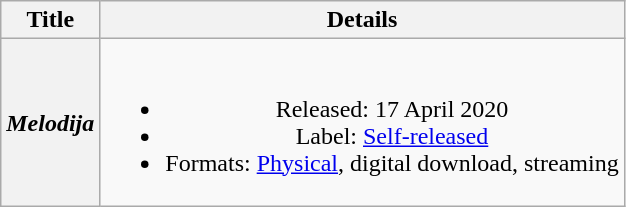<table class="wikitable plainrowheaders" style="text-align:center;">
<tr>
<th scope="col">Title</th>
<th scope="col">Details</th>
</tr>
<tr>
<th scope="row"><em>Melodija</em></th>
<td><br><ul><li>Released: 17 April 2020</li><li>Label: <a href='#'>Self-released</a></li><li>Formats: <a href='#'>Physical</a>, digital download, streaming</li></ul></td>
</tr>
</table>
